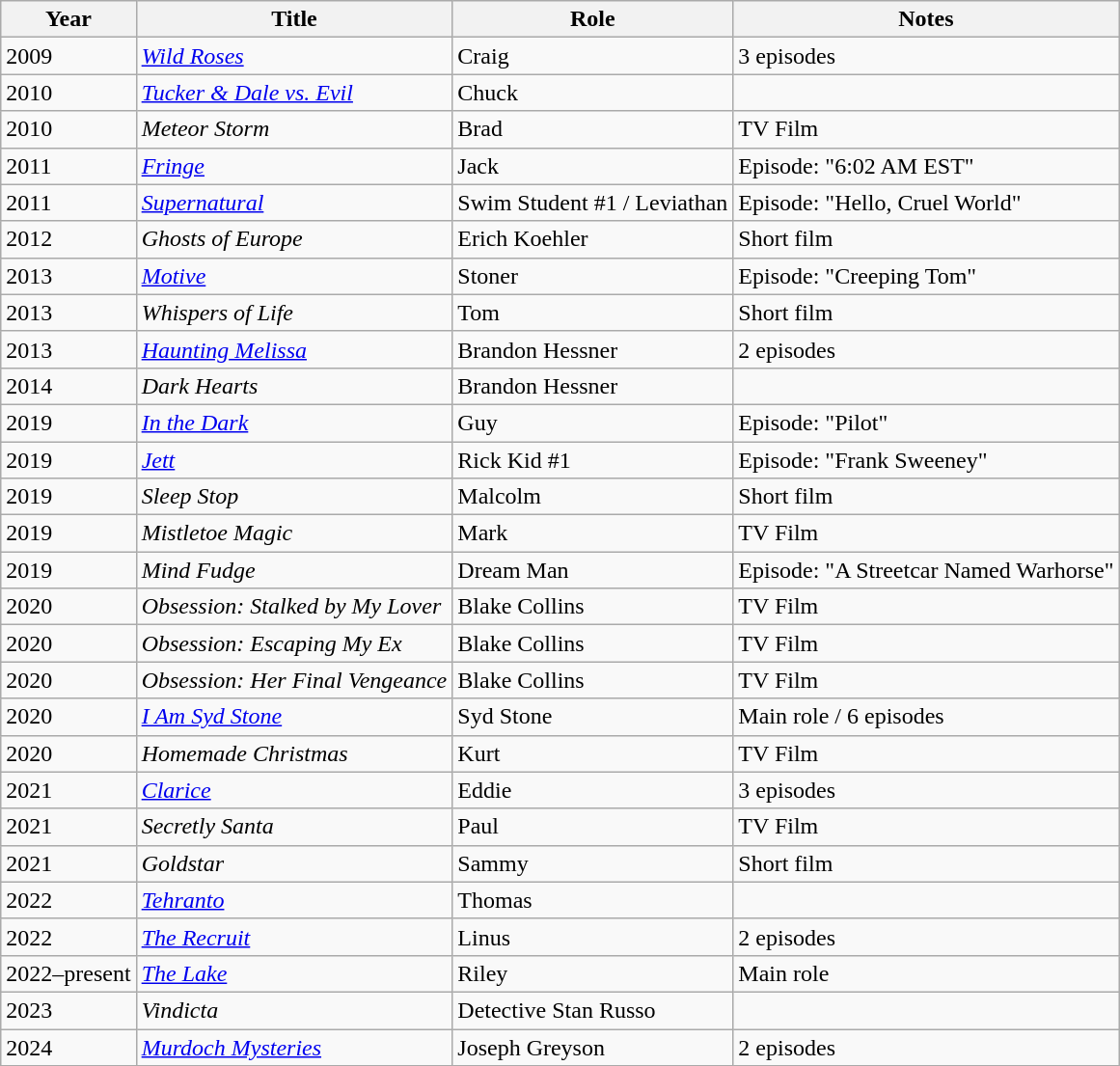<table class="wikitable sortable">
<tr>
<th>Year</th>
<th>Title</th>
<th>Role</th>
<th class="unsortable">Notes</th>
</tr>
<tr>
<td>2009</td>
<td><em><a href='#'>Wild Roses</a></em></td>
<td>Craig</td>
<td>3 episodes</td>
</tr>
<tr>
<td>2010</td>
<td><em><a href='#'>Tucker & Dale vs. Evil</a></em></td>
<td>Chuck</td>
<td></td>
</tr>
<tr>
<td>2010</td>
<td><em>Meteor Storm</em></td>
<td>Brad</td>
<td>TV Film</td>
</tr>
<tr>
<td>2011</td>
<td><em><a href='#'>Fringe</a></em></td>
<td>Jack</td>
<td>Episode: "6:02 AM EST"</td>
</tr>
<tr>
<td>2011</td>
<td><em><a href='#'>Supernatural</a></em></td>
<td>Swim Student #1 / Leviathan</td>
<td>Episode: "Hello, Cruel World"</td>
</tr>
<tr>
<td>2012</td>
<td><em>Ghosts of Europe</em></td>
<td>Erich Koehler</td>
<td>Short film</td>
</tr>
<tr>
<td>2013</td>
<td><em><a href='#'>Motive</a></em></td>
<td>Stoner</td>
<td>Episode: "Creeping Tom"</td>
</tr>
<tr>
<td>2013</td>
<td><em>Whispers of Life</em></td>
<td>Tom</td>
<td>Short film</td>
</tr>
<tr>
<td>2013</td>
<td><em><a href='#'>Haunting Melissa</a></em></td>
<td>Brandon Hessner</td>
<td>2 episodes</td>
</tr>
<tr>
<td>2014</td>
<td><em>Dark Hearts</em></td>
<td>Brandon Hessner</td>
<td></td>
</tr>
<tr>
<td>2019</td>
<td><em><a href='#'>In the Dark</a></em></td>
<td>Guy</td>
<td>Episode: "Pilot"</td>
</tr>
<tr>
<td>2019</td>
<td><em><a href='#'>Jett</a></em></td>
<td>Rick Kid #1</td>
<td>Episode: "Frank Sweeney"</td>
</tr>
<tr>
<td>2019</td>
<td><em>Sleep Stop</em></td>
<td>Malcolm</td>
<td>Short film</td>
</tr>
<tr>
<td>2019</td>
<td><em>Mistletoe Magic</em></td>
<td>Mark</td>
<td>TV Film</td>
</tr>
<tr>
<td>2019</td>
<td><em>Mind Fudge</em></td>
<td>Dream Man</td>
<td>Episode: "A Streetcar Named Warhorse"</td>
</tr>
<tr>
<td>2020</td>
<td><em>Obsession: Stalked by My Lover</em></td>
<td>Blake Collins</td>
<td>TV Film</td>
</tr>
<tr>
<td>2020</td>
<td><em>Obsession: Escaping My Ex</em></td>
<td>Blake Collins</td>
<td>TV Film</td>
</tr>
<tr>
<td>2020</td>
<td><em>Obsession: Her Final Vengeance</em></td>
<td>Blake Collins</td>
<td>TV Film</td>
</tr>
<tr>
<td>2020</td>
<td><em><a href='#'>I Am Syd Stone</a></em></td>
<td>Syd Stone</td>
<td>Main role / 6 episodes</td>
</tr>
<tr>
<td>2020</td>
<td><em>Homemade Christmas</em></td>
<td>Kurt</td>
<td>TV Film</td>
</tr>
<tr>
<td>2021</td>
<td><em><a href='#'>Clarice</a></em></td>
<td>Eddie</td>
<td>3 episodes</td>
</tr>
<tr>
<td>2021</td>
<td><em>Secretly Santa</em></td>
<td>Paul</td>
<td>TV Film</td>
</tr>
<tr>
<td>2021</td>
<td><em>Goldstar</em></td>
<td>Sammy</td>
<td>Short film</td>
</tr>
<tr>
<td>2022</td>
<td><em><a href='#'>Tehranto</a></em></td>
<td>Thomas</td>
<td></td>
</tr>
<tr>
<td>2022</td>
<td data-sort-value="Recruit, The"><em><a href='#'>The Recruit</a></em></td>
<td>Linus</td>
<td>2 episodes</td>
</tr>
<tr>
<td>2022–present</td>
<td data-sort-value="Lake, The"><em><a href='#'>The Lake</a></em></td>
<td>Riley</td>
<td>Main role</td>
</tr>
<tr>
<td>2023</td>
<td><em>Vindicta</em></td>
<td>Detective Stan Russo</td>
<td></td>
</tr>
<tr>
<td>2024</td>
<td><em><a href='#'>Murdoch Mysteries</a></em></td>
<td>Joseph Greyson</td>
<td>2 episodes</td>
</tr>
<tr>
</tr>
</table>
